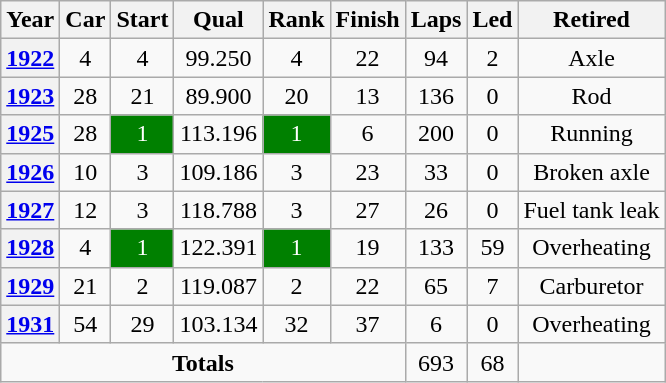<table class="wikitable" style="text-align:center">
<tr>
<th>Year</th>
<th>Car</th>
<th>Start</th>
<th>Qual</th>
<th>Rank</th>
<th>Finish</th>
<th>Laps</th>
<th>Led</th>
<th>Retired</th>
</tr>
<tr>
<th><a href='#'>1922</a></th>
<td>4</td>
<td>4</td>
<td>99.250</td>
<td>4</td>
<td>22</td>
<td>94</td>
<td>2</td>
<td>Axle</td>
</tr>
<tr>
<th><a href='#'>1923</a></th>
<td>28</td>
<td>21</td>
<td>89.900</td>
<td>20</td>
<td>13</td>
<td>136</td>
<td>0</td>
<td>Rod</td>
</tr>
<tr>
<th><a href='#'>1925</a></th>
<td>28</td>
<td style="background:green;color:white">1</td>
<td>113.196</td>
<td style="background:green;color:white">1</td>
<td>6</td>
<td>200</td>
<td>0</td>
<td>Running</td>
</tr>
<tr>
<th><a href='#'>1926</a></th>
<td>10</td>
<td>3</td>
<td>109.186</td>
<td>3</td>
<td>23</td>
<td>33</td>
<td>0</td>
<td>Broken axle</td>
</tr>
<tr>
<th><a href='#'>1927</a></th>
<td>12</td>
<td>3</td>
<td>118.788</td>
<td>3</td>
<td>27</td>
<td>26</td>
<td>0</td>
<td>Fuel tank leak</td>
</tr>
<tr>
<th><a href='#'>1928</a></th>
<td>4</td>
<td style="background:green;color:white">1</td>
<td>122.391</td>
<td style="background:green;color:white">1</td>
<td>19</td>
<td>133</td>
<td>59</td>
<td>Overheating</td>
</tr>
<tr>
<th><a href='#'>1929</a></th>
<td>21</td>
<td>2</td>
<td>119.087</td>
<td>2</td>
<td>22</td>
<td>65</td>
<td>7</td>
<td>Carburetor</td>
</tr>
<tr>
<th><a href='#'>1931</a></th>
<td>54</td>
<td>29</td>
<td>103.134</td>
<td>32</td>
<td>37</td>
<td>6</td>
<td>0</td>
<td>Overheating</td>
</tr>
<tr>
<td colspan=6><strong>Totals</strong></td>
<td>693</td>
<td>68</td>
<td></td>
</tr>
</table>
